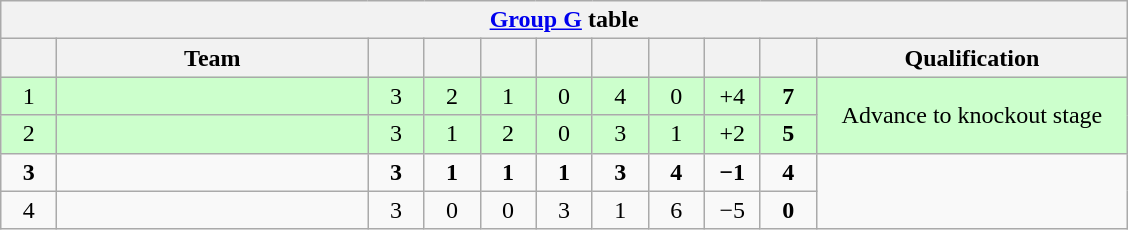<table class="wikitable" style="text-align:center">
<tr>
<th colspan="11"><a href='#'>Group G</a> table</th>
</tr>
<tr>
<th width=30></th>
<th width=200>Team</th>
<th width=30></th>
<th width=30></th>
<th width=30></th>
<th width=30></th>
<th width=30></th>
<th width=30></th>
<th width=30></th>
<th width=30></th>
<th width=200>Qualification</th>
</tr>
<tr style="background:#cfc;">
<td>1</td>
<td align=left></td>
<td>3</td>
<td>2</td>
<td>1</td>
<td>0</td>
<td>4</td>
<td>0</td>
<td>+4</td>
<td><strong>7</strong></td>
<td rowspan="2">Advance to knockout stage</td>
</tr>
<tr style="background:#cfc;">
<td>2</td>
<td align=left></td>
<td>3</td>
<td>1</td>
<td>2</td>
<td>0</td>
<td>3</td>
<td>1</td>
<td>+2</td>
<td><strong>5</strong></td>
</tr>
<tr>
<td><strong>3</strong></td>
<td align=left><strong></strong></td>
<td><strong>3</strong></td>
<td><strong>1</strong></td>
<td><strong>1</strong></td>
<td><strong>1</strong></td>
<td><strong>3</strong></td>
<td><strong>4</strong></td>
<td><strong>−1</strong></td>
<td><strong>4</strong></td>
<td rowspan="2"></td>
</tr>
<tr>
<td>4</td>
<td align=left></td>
<td>3</td>
<td>0</td>
<td>0</td>
<td>3</td>
<td>1</td>
<td>6</td>
<td>−5</td>
<td><strong>0</strong></td>
</tr>
</table>
